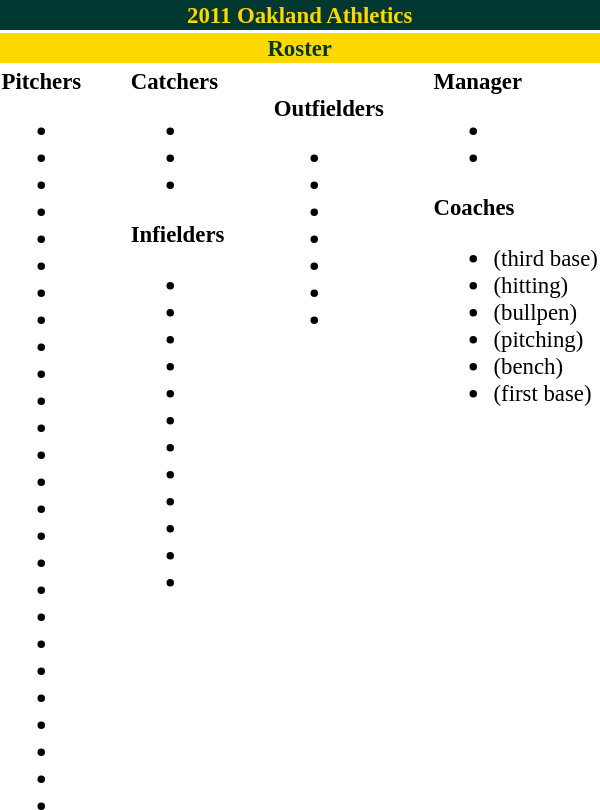<table class="toccolours" style="font-size: 95%;">
<tr>
<th colspan="10" style="background:#003831; color:#ffd800; text-align:center;">2011 Oakland Athletics</th>
</tr>
<tr>
<td colspan="10" style="background:#ffd800; color:#003831; text-align:center;"><strong>Roster</strong></td>
</tr>
<tr>
<td valign="top"><strong>Pitchers</strong><br><ul><li></li><li></li><li></li><li></li><li></li><li></li><li></li><li></li><li></li><li></li><li></li><li></li><li></li><li></li><li></li><li></li><li></li><li></li><li></li><li></li><li></li><li></li><li></li><li></li><li></li><li></li></ul></td>
<td style="width:25px;"></td>
<td valign="top"><strong>Catchers</strong><br><ul><li></li><li></li><li></li></ul><strong>Infielders</strong><ul><li></li><li></li><li></li><li></li><li></li><li></li><li></li><li></li><li></li><li></li><li></li><li></li></ul></td>
<td style="width:25px;"></td>
<td valign="top"><br><strong>Outfielders</strong><ul><li></li><li></li><li></li><li></li><li></li><li></li><li></li></ul></td>
<td style="width:25px;"></td>
<td valign="top"><strong>Manager</strong><br><ul><li></li><li></li></ul><strong>Coaches</strong><ul><li>  (third base)</li><li> (hitting)</li><li> (bullpen)</li><li> (pitching)</li><li> (bench)</li><li> (first base)</li></ul></td>
</tr>
</table>
